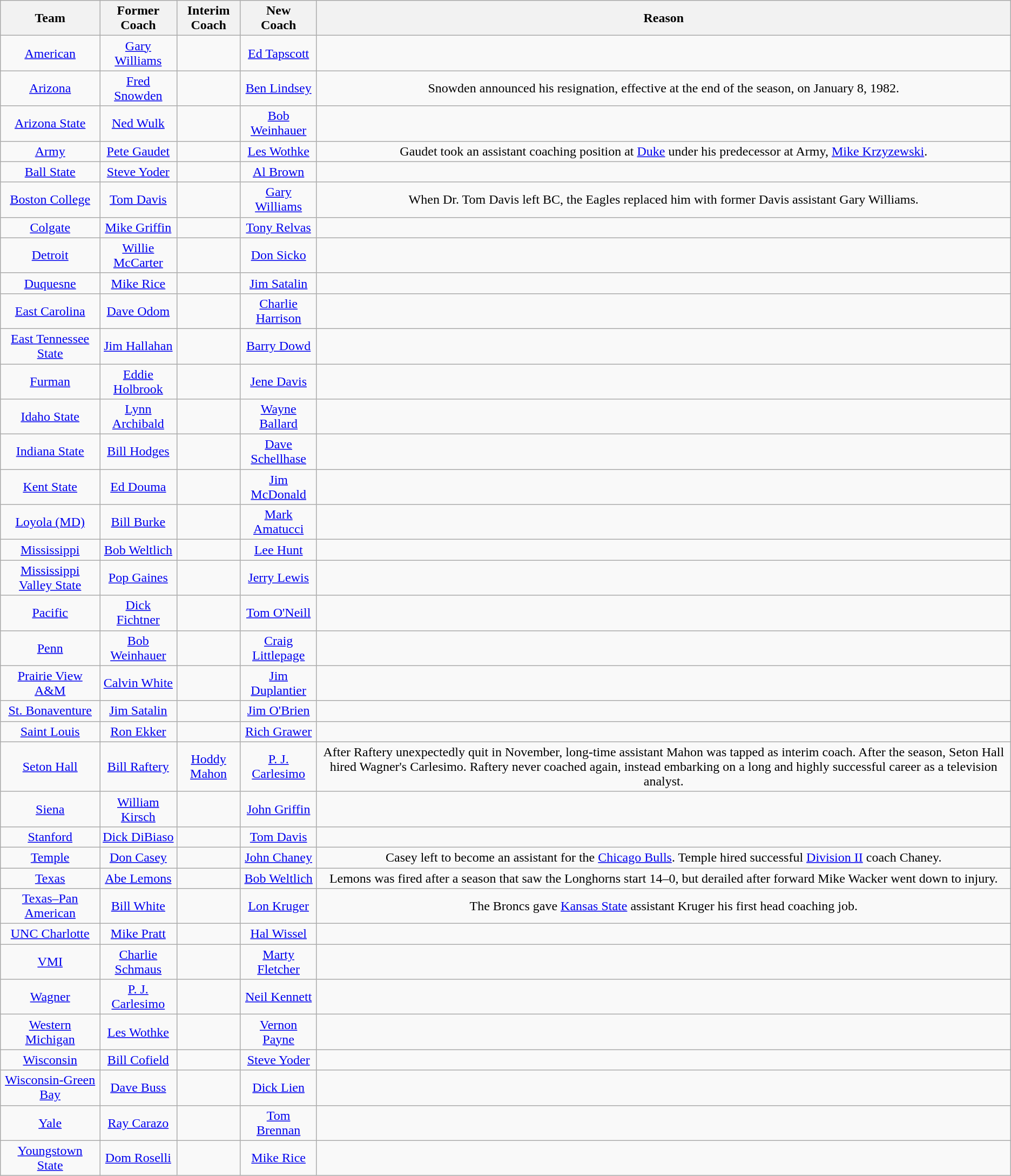<table class="wikitable" style="text-align:center;">
<tr>
<th>Team</th>
<th>Former<br>Coach</th>
<th>Interim<br>Coach</th>
<th>New<br>Coach</th>
<th>Reason</th>
</tr>
<tr>
<td><a href='#'>American</a></td>
<td><a href='#'>Gary Williams</a></td>
<td></td>
<td><a href='#'>Ed Tapscott</a></td>
<td></td>
</tr>
<tr>
<td><a href='#'>Arizona</a></td>
<td><a href='#'>Fred Snowden</a></td>
<td></td>
<td><a href='#'>Ben Lindsey</a></td>
<td>Snowden announced his resignation, effective at the end of the season, on January 8, 1982.</td>
</tr>
<tr>
<td><a href='#'>Arizona State</a></td>
<td><a href='#'>Ned Wulk</a></td>
<td></td>
<td><a href='#'>Bob Weinhauer</a></td>
<td></td>
</tr>
<tr>
<td><a href='#'>Army</a></td>
<td><a href='#'>Pete Gaudet</a></td>
<td></td>
<td><a href='#'>Les Wothke</a></td>
<td>Gaudet took an assistant coaching position at <a href='#'>Duke</a> under his predecessor at Army, <a href='#'>Mike Krzyzewski</a>.</td>
</tr>
<tr>
<td><a href='#'>Ball State</a></td>
<td><a href='#'>Steve Yoder</a></td>
<td></td>
<td><a href='#'>Al Brown</a></td>
<td></td>
</tr>
<tr>
<td><a href='#'>Boston College</a></td>
<td><a href='#'>Tom Davis</a></td>
<td></td>
<td><a href='#'>Gary Williams</a></td>
<td>When Dr. Tom Davis left BC, the Eagles replaced him with former Davis assistant Gary Williams.</td>
</tr>
<tr>
<td><a href='#'>Colgate</a></td>
<td><a href='#'>Mike Griffin</a></td>
<td></td>
<td><a href='#'>Tony Relvas</a></td>
<td></td>
</tr>
<tr>
<td><a href='#'>Detroit</a></td>
<td><a href='#'>Willie McCarter</a></td>
<td></td>
<td><a href='#'>Don Sicko</a></td>
<td></td>
</tr>
<tr>
<td><a href='#'>Duquesne</a></td>
<td><a href='#'>Mike Rice</a></td>
<td></td>
<td><a href='#'>Jim Satalin</a></td>
<td></td>
</tr>
<tr>
<td><a href='#'>East Carolina</a></td>
<td><a href='#'>Dave Odom</a></td>
<td></td>
<td><a href='#'>Charlie Harrison</a></td>
<td></td>
</tr>
<tr>
<td><a href='#'>East Tennessee State</a></td>
<td><a href='#'>Jim Hallahan</a></td>
<td></td>
<td><a href='#'>Barry Dowd</a></td>
<td></td>
</tr>
<tr>
<td><a href='#'>Furman</a></td>
<td><a href='#'>Eddie Holbrook</a></td>
<td></td>
<td><a href='#'>Jene Davis</a></td>
<td></td>
</tr>
<tr>
<td><a href='#'>Idaho State</a></td>
<td><a href='#'>Lynn Archibald</a></td>
<td></td>
<td><a href='#'>Wayne Ballard</a></td>
<td></td>
</tr>
<tr>
<td><a href='#'>Indiana State</a></td>
<td><a href='#'>Bill Hodges</a></td>
<td></td>
<td><a href='#'>Dave Schellhase</a></td>
<td></td>
</tr>
<tr>
<td><a href='#'>Kent State</a></td>
<td><a href='#'>Ed Douma</a></td>
<td></td>
<td><a href='#'>Jim McDonald</a></td>
<td></td>
</tr>
<tr>
<td><a href='#'>Loyola (MD)</a></td>
<td><a href='#'>Bill Burke</a></td>
<td></td>
<td><a href='#'>Mark Amatucci</a></td>
<td></td>
</tr>
<tr>
<td><a href='#'>Mississippi</a></td>
<td><a href='#'>Bob Weltlich</a></td>
<td></td>
<td><a href='#'>Lee Hunt</a></td>
<td></td>
</tr>
<tr>
<td><a href='#'>Mississippi Valley State</a></td>
<td><a href='#'>Pop Gaines</a></td>
<td></td>
<td><a href='#'>Jerry Lewis</a></td>
<td></td>
</tr>
<tr>
<td><a href='#'>Pacific</a></td>
<td><a href='#'>Dick Fichtner</a></td>
<td></td>
<td><a href='#'>Tom O'Neill</a></td>
<td></td>
</tr>
<tr>
<td><a href='#'>Penn</a></td>
<td><a href='#'>Bob Weinhauer</a></td>
<td></td>
<td><a href='#'>Craig Littlepage</a></td>
<td></td>
</tr>
<tr>
<td><a href='#'>Prairie View A&M</a></td>
<td><a href='#'>Calvin White</a></td>
<td></td>
<td><a href='#'>Jim Duplantier</a></td>
<td></td>
</tr>
<tr>
<td><a href='#'>St. Bonaventure</a></td>
<td><a href='#'>Jim Satalin</a></td>
<td></td>
<td><a href='#'>Jim O'Brien</a></td>
<td></td>
</tr>
<tr>
<td><a href='#'>Saint Louis</a></td>
<td><a href='#'>Ron Ekker</a></td>
<td></td>
<td><a href='#'>Rich Grawer</a></td>
<td></td>
</tr>
<tr>
<td><a href='#'>Seton Hall</a></td>
<td><a href='#'>Bill Raftery</a></td>
<td><a href='#'>Hoddy Mahon</a></td>
<td><a href='#'>P. J. Carlesimo</a></td>
<td>After Raftery unexpectedly quit in November, long-time assistant Mahon was tapped as interim coach.  After the season, Seton Hall hired Wagner's Carlesimo. Raftery never coached again, instead embarking on a long and highly successful career as a television analyst.</td>
</tr>
<tr>
<td><a href='#'>Siena</a></td>
<td><a href='#'>William Kirsch</a></td>
<td></td>
<td><a href='#'>John Griffin</a></td>
<td></td>
</tr>
<tr>
<td><a href='#'>Stanford</a></td>
<td><a href='#'>Dick DiBiaso</a></td>
<td></td>
<td><a href='#'>Tom Davis</a></td>
<td></td>
</tr>
<tr>
<td><a href='#'>Temple</a></td>
<td><a href='#'>Don Casey</a></td>
<td></td>
<td><a href='#'>John Chaney</a></td>
<td>Casey left to become an assistant for the <a href='#'>Chicago Bulls</a>.  Temple hired successful <a href='#'>Division II</a> coach Chaney.</td>
</tr>
<tr>
<td><a href='#'>Texas</a></td>
<td><a href='#'>Abe Lemons</a></td>
<td></td>
<td><a href='#'>Bob Weltlich</a></td>
<td>Lemons was fired after a season that saw the Longhorns start 14–0, but derailed after forward Mike Wacker went down to injury.</td>
</tr>
<tr>
<td><a href='#'>Texas–Pan American</a></td>
<td><a href='#'>Bill White</a></td>
<td></td>
<td><a href='#'>Lon Kruger</a></td>
<td>The Broncs gave <a href='#'>Kansas State</a> assistant Kruger his first head coaching job.</td>
</tr>
<tr>
<td><a href='#'>UNC Charlotte</a></td>
<td><a href='#'>Mike Pratt</a></td>
<td></td>
<td><a href='#'>Hal Wissel</a></td>
<td></td>
</tr>
<tr>
<td><a href='#'>VMI</a></td>
<td><a href='#'>Charlie Schmaus</a></td>
<td></td>
<td><a href='#'>Marty Fletcher</a></td>
<td></td>
</tr>
<tr>
<td><a href='#'>Wagner</a></td>
<td><a href='#'>P. J. Carlesimo</a></td>
<td></td>
<td><a href='#'>Neil Kennett</a></td>
<td></td>
</tr>
<tr>
<td><a href='#'>Western Michigan</a></td>
<td><a href='#'>Les Wothke</a></td>
<td></td>
<td><a href='#'>Vernon Payne</a></td>
<td></td>
</tr>
<tr>
<td><a href='#'>Wisconsin</a></td>
<td><a href='#'>Bill Cofield</a></td>
<td></td>
<td><a href='#'>Steve Yoder</a></td>
<td></td>
</tr>
<tr>
<td><a href='#'>Wisconsin-Green Bay</a></td>
<td><a href='#'>Dave Buss</a></td>
<td></td>
<td><a href='#'>Dick Lien</a></td>
<td></td>
</tr>
<tr>
<td><a href='#'>Yale</a></td>
<td><a href='#'>Ray Carazo</a></td>
<td></td>
<td><a href='#'>Tom Brennan</a></td>
<td></td>
</tr>
<tr>
<td><a href='#'>Youngstown State</a></td>
<td><a href='#'>Dom Roselli</a></td>
<td></td>
<td><a href='#'>Mike Rice</a></td>
<td></td>
</tr>
</table>
